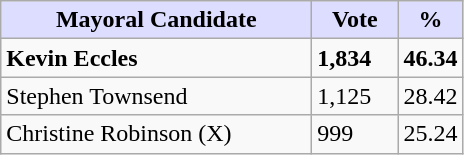<table class="wikitable">
<tr>
<th style="background:#ddf; width:200px;">Mayoral Candidate</th>
<th style="background:#ddf; width:50px;">Vote</th>
<th style="background:#ddf; width:30px;">%</th>
</tr>
<tr>
<td><strong>Kevin Eccles</strong></td>
<td><strong>1,834</strong></td>
<td><strong>46.34</strong></td>
</tr>
<tr>
<td>Stephen Townsend</td>
<td>1,125</td>
<td>28.42</td>
</tr>
<tr>
<td>Christine Robinson (X)</td>
<td>999</td>
<td>25.24</td>
</tr>
</table>
